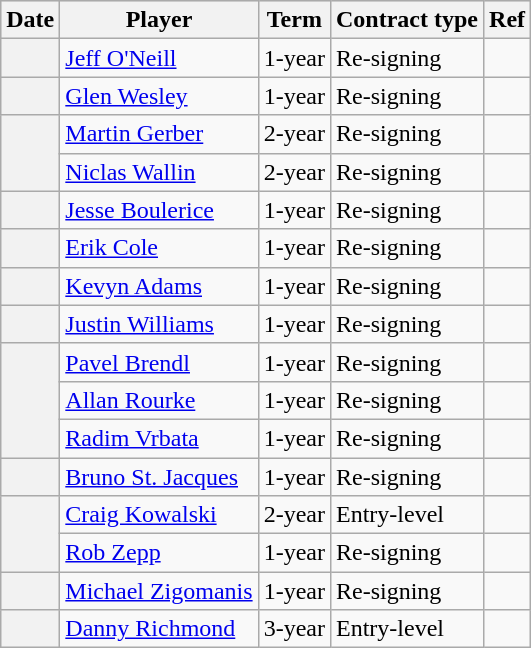<table class="wikitable plainrowheaders">
<tr style="background:#ddd; text-align:center;">
<th>Date</th>
<th>Player</th>
<th>Term</th>
<th>Contract type</th>
<th>Ref</th>
</tr>
<tr>
<th scope="row"></th>
<td><a href='#'>Jeff O'Neill</a></td>
<td>1-year</td>
<td>Re-signing</td>
<td></td>
</tr>
<tr>
<th scope="row"></th>
<td><a href='#'>Glen Wesley</a></td>
<td>1-year</td>
<td>Re-signing</td>
<td></td>
</tr>
<tr>
<th scope="row" rowspan=2></th>
<td><a href='#'>Martin Gerber</a></td>
<td>2-year</td>
<td>Re-signing</td>
<td></td>
</tr>
<tr>
<td><a href='#'>Niclas Wallin</a></td>
<td>2-year</td>
<td>Re-signing</td>
<td></td>
</tr>
<tr>
<th scope="row"></th>
<td><a href='#'>Jesse Boulerice</a></td>
<td>1-year</td>
<td>Re-signing</td>
<td></td>
</tr>
<tr>
<th scope="row"></th>
<td><a href='#'>Erik Cole</a></td>
<td>1-year</td>
<td>Re-signing</td>
<td></td>
</tr>
<tr>
<th scope="row"></th>
<td><a href='#'>Kevyn Adams</a></td>
<td>1-year</td>
<td>Re-signing</td>
<td></td>
</tr>
<tr>
<th scope="row"></th>
<td><a href='#'>Justin Williams</a></td>
<td>1-year</td>
<td>Re-signing</td>
<td></td>
</tr>
<tr>
<th scope="row" rowspan=3></th>
<td><a href='#'>Pavel Brendl</a></td>
<td>1-year</td>
<td>Re-signing</td>
<td></td>
</tr>
<tr>
<td><a href='#'>Allan Rourke</a></td>
<td>1-year</td>
<td>Re-signing</td>
<td></td>
</tr>
<tr>
<td><a href='#'>Radim Vrbata</a></td>
<td>1-year</td>
<td>Re-signing</td>
<td></td>
</tr>
<tr>
<th scope="row"></th>
<td><a href='#'>Bruno St. Jacques</a></td>
<td>1-year</td>
<td>Re-signing</td>
<td></td>
</tr>
<tr>
<th scope="row" rowspan=2></th>
<td><a href='#'>Craig Kowalski</a></td>
<td>2-year</td>
<td>Entry-level</td>
<td></td>
</tr>
<tr>
<td><a href='#'>Rob Zepp</a></td>
<td>1-year</td>
<td>Re-signing</td>
<td></td>
</tr>
<tr>
<th scope="row"></th>
<td><a href='#'>Michael Zigomanis</a></td>
<td>1-year</td>
<td>Re-signing</td>
<td></td>
</tr>
<tr>
<th scope="row"></th>
<td><a href='#'>Danny Richmond</a></td>
<td>3-year</td>
<td>Entry-level</td>
<td></td>
</tr>
</table>
